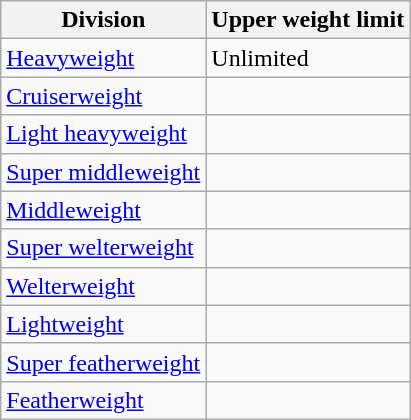<table class="wikitable">
<tr>
<th>Division</th>
<th>Upper weight limit</th>
</tr>
<tr>
<td><a href='#'>Heavyweight</a></td>
<td>Unlimited</td>
</tr>
<tr>
<td><a href='#'>Cruiserweight</a></td>
<td></td>
</tr>
<tr>
<td><a href='#'>Light heavyweight</a></td>
<td></td>
</tr>
<tr>
<td><a href='#'>Super middleweight</a></td>
<td></td>
</tr>
<tr>
<td><a href='#'>Middleweight</a></td>
<td></td>
</tr>
<tr>
<td><a href='#'>Super welterweight</a></td>
<td></td>
</tr>
<tr>
<td><a href='#'>Welterweight</a></td>
<td></td>
</tr>
<tr>
<td><a href='#'>Lightweight</a></td>
<td></td>
</tr>
<tr>
<td><a href='#'>Super featherweight</a></td>
<td></td>
</tr>
<tr>
<td><a href='#'>Featherweight</a></td>
<td></td>
</tr>
</table>
